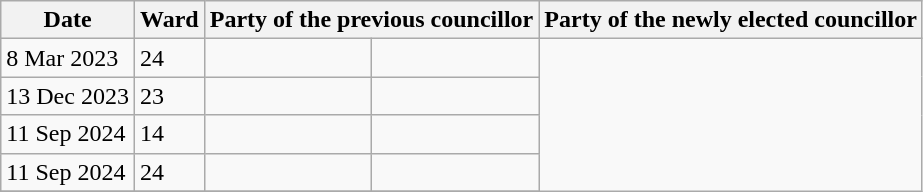<table class="wikitable">
<tr>
<th>Date</th>
<th>Ward</th>
<th colspan=2>Party of the previous councillor</th>
<th colspan=2>Party of the newly elected councillor</th>
</tr>
<tr>
<td>8 Mar 2023</td>
<td>24</td>
<td></td>
<td></td>
</tr>
<tr>
<td>13 Dec 2023</td>
<td>23</td>
<td></td>
<td></td>
</tr>
<tr>
<td>11 Sep 2024</td>
<td>14</td>
<td></td>
<td></td>
</tr>
<tr>
<td>11 Sep 2024</td>
<td>24</td>
<td></td>
<td></td>
</tr>
<tr>
</tr>
</table>
